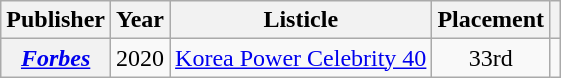<table class="wikitable plainrowheaders" style="text-align:center">
<tr>
<th scope="col">Publisher</th>
<th scope="col">Year</th>
<th scope="col">Listicle</th>
<th scope="col">Placement</th>
<th scope="col" class="unsortable"></th>
</tr>
<tr>
<th scope="row"><em><a href='#'>Forbes</a></em></th>
<td>2020</td>
<td style="text-align:left"><a href='#'>Korea Power Celebrity 40</a></td>
<td>33rd</td>
<td></td>
</tr>
</table>
